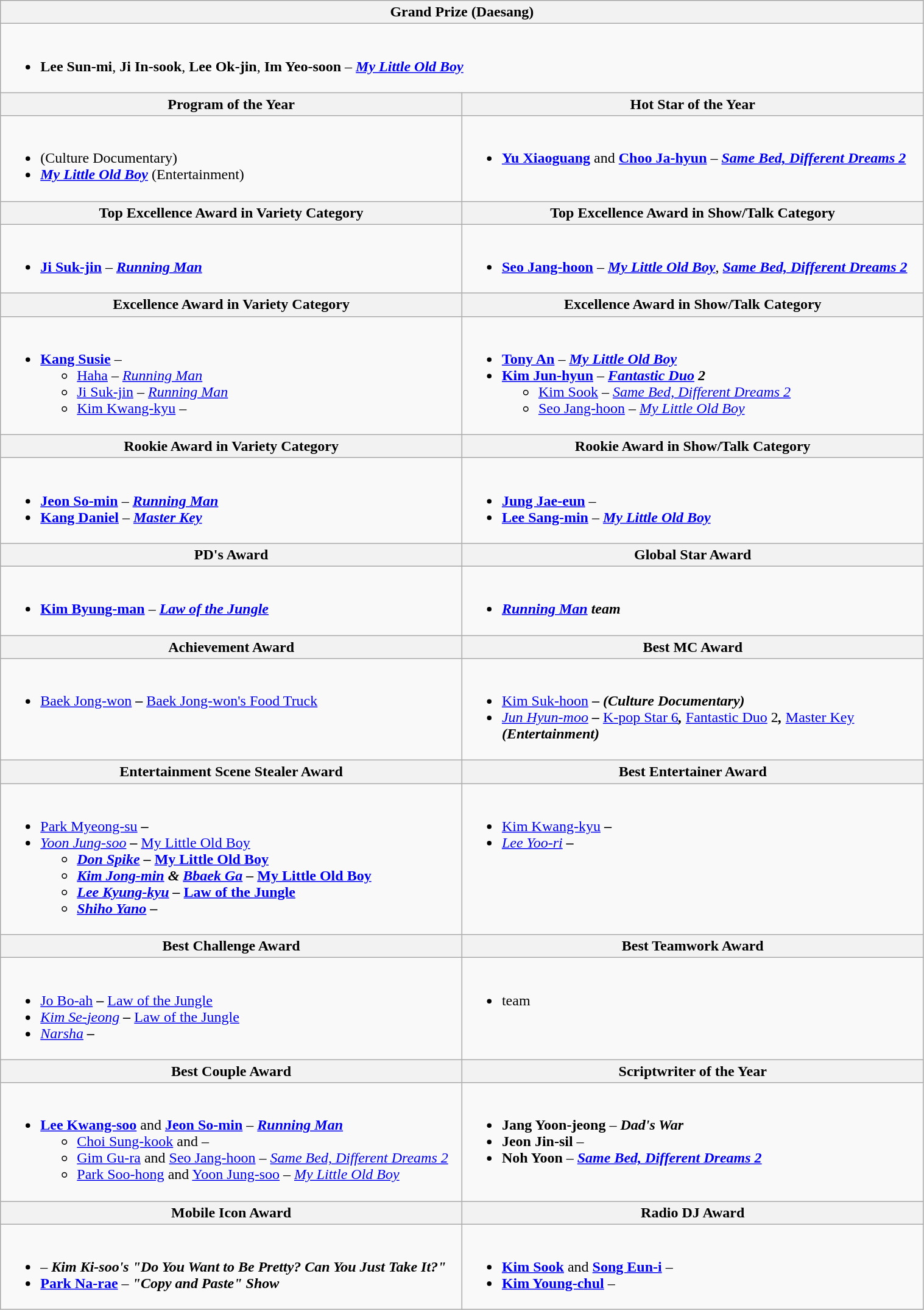<table class="wikitable" style="width:80%;">
<tr>
<th colspan="2">Grand Prize (Daesang)</th>
</tr>
<tr>
<td colspan="2" valign="top"><br><ul><li><strong>Lee Sun-mi</strong>, <strong>Ji In-sook</strong>, <strong>Lee Ok-jin</strong>, <strong>Im Yeo-soon</strong> – <strong><em><a href='#'>My Little Old Boy</a></em></strong></li></ul></td>
</tr>
<tr>
<th width="50%">Program of the Year</th>
<th width="50%">Hot Star of the Year</th>
</tr>
<tr>
<td valign="top"><br><ul><li><strong><em></em></strong> (Culture Documentary)</li><li><strong><em><a href='#'>My Little Old Boy</a></em></strong> (Entertainment)</li></ul></td>
<td valign="top"><br><ul><li><strong><a href='#'>Yu Xiaoguang</a></strong> and <strong><a href='#'>Choo Ja-hyun</a></strong> – <strong><em><a href='#'>Same Bed, Different Dreams 2</a></em></strong></li></ul></td>
</tr>
<tr>
<th>Top Excellence Award in Variety Category</th>
<th>Top Excellence Award in Show/Talk Category</th>
</tr>
<tr>
<td valign="top"><br><ul><li><strong><a href='#'>Ji Suk-jin</a></strong> – <strong><em><a href='#'>Running Man</a></em></strong></li></ul></td>
<td valign="top"><br><ul><li><strong><a href='#'>Seo Jang-hoon</a></strong> – <strong><em><a href='#'>My Little Old Boy</a></em></strong>, <strong><em><a href='#'>Same Bed, Different Dreams 2</a></em></strong></li></ul></td>
</tr>
<tr>
<th>Excellence Award in Variety Category</th>
<th>Excellence Award in Show/Talk Category</th>
</tr>
<tr>
<td valign="top"><br><ul><li><strong><a href='#'>Kang Susie</a></strong> – <strong><em></em></strong><ul><li><a href='#'>Haha</a> – <em><a href='#'>Running Man</a></em></li><li><a href='#'>Ji Suk-jin</a> – <em><a href='#'>Running Man</a></em></li><li><a href='#'>Kim Kwang-kyu</a> – <em></em></li></ul></li></ul></td>
<td valign="top"><br><ul><li><strong><a href='#'>Tony An</a></strong> – <strong><em><a href='#'>My Little Old Boy</a></em></strong></li><li><strong><a href='#'>Kim Jun-hyun</a></strong> – <strong><em><a href='#'>Fantastic Duo</a> 2</em></strong><ul><li><a href='#'>Kim Sook</a> – <em><a href='#'>Same Bed, Different Dreams 2</a></em></li><li><a href='#'>Seo Jang-hoon</a> – <em><a href='#'>My Little Old Boy</a></em></li></ul></li></ul></td>
</tr>
<tr>
<th>Rookie Award in Variety Category</th>
<th>Rookie Award in Show/Talk Category</th>
</tr>
<tr>
<td valign="top"><br><ul><li><strong><a href='#'>Jeon So-min</a></strong> – <strong><em><a href='#'>Running Man</a></em></strong></li><li><strong><a href='#'>Kang Daniel</a></strong> – <strong><em><a href='#'>Master Key</a></em></strong></li></ul></td>
<td valign="top"><br><ul><li><strong><a href='#'>Jung Jae-eun</a></strong> – <strong><em></em></strong></li><li><strong><a href='#'>Lee Sang-min</a></strong> – <strong><em><a href='#'>My Little Old Boy</a></em></strong></li></ul></td>
</tr>
<tr>
<th>PD's Award</th>
<th>Global Star Award</th>
</tr>
<tr>
<td valign="top"><br><ul><li><strong><a href='#'>Kim Byung-man</a></strong> – <strong><em><a href='#'>Law of the Jungle</a></em></strong></li></ul></td>
<td valign="top"><br><ul><li><strong><em><a href='#'>Running Man</a><em> team<strong></li></ul></td>
</tr>
<tr>
<th>Achievement Award</th>
<th>Best MC Award</th>
</tr>
<tr>
<td valign="top"><br><ul><li></strong><a href='#'>Baek Jong-won</a><strong> – </em></strong><a href='#'>Baek Jong-won's Food Truck</a><strong><em></li></ul></td>
<td valign="top"><br><ul><li></strong><a href='#'>Kim Suk-hoon</a><strong> – </em></strong><strong><em> (Culture Documentary)</li><li></strong><a href='#'>Jun Hyun-moo</a><strong> – </em></strong><a href='#'>K-pop Star 6</a><strong><em>, </em></strong><a href='#'>Fantastic Duo</a> 2<strong><em>, </em></strong><a href='#'>Master Key</a><strong><em> (Entertainment)</li></ul></td>
</tr>
<tr>
<th>Entertainment Scene Stealer Award</th>
<th>Best Entertainer Award</th>
</tr>
<tr>
<td valign="top"><br><ul><li></strong><a href='#'>Park Myeong-su</a><strong> – </em></strong><strong><em></li><li></strong><a href='#'>Yoon Jung-soo</a><strong> – </em></strong><a href='#'>My Little Old Boy</a><strong><em><ul><li><a href='#'>Don Spike</a> – </em><a href='#'>My Little Old Boy</a><em></li><li><a href='#'>Kim Jong-min</a> & <a href='#'>Bbaek Ga</a> – </em><a href='#'>My Little Old Boy</a><em></li><li><a href='#'>Lee Kyung-kyu</a> – </em><a href='#'>Law of the Jungle</a><em></li><li><a href='#'>Shiho Yano</a> – </em><em></li></ul></li></ul></td>
<td valign="top"><br><ul><li></strong><a href='#'>Kim Kwang-kyu</a><strong> – </em></strong><strong><em></li><li></strong><a href='#'>Lee Yoo-ri</a><strong> – </em></strong><strong><em></li></ul></td>
</tr>
<tr>
<th>Best Challenge Award</th>
<th>Best Teamwork Award</th>
</tr>
<tr>
<td valign="top"><br><ul><li></strong><a href='#'>Jo Bo-ah</a><strong> – </em></strong><a href='#'>Law of the Jungle</a><strong><em></li><li></strong><a href='#'>Kim Se-jeong</a><strong> – </em></strong><a href='#'>Law of the Jungle</a><strong><em></li><li></strong><a href='#'>Narsha</a><strong> – </em></strong><strong><em></li></ul></td>
<td valign="top"><br><ul><li></em></strong></em> team</strong></li></ul></td>
</tr>
<tr>
<th>Best Couple Award</th>
<th>Scriptwriter of the Year</th>
</tr>
<tr>
<td valign="top"><br><ul><li><strong><a href='#'>Lee Kwang-soo</a></strong> and <strong><a href='#'>Jeon So-min</a></strong> – <strong><em><a href='#'>Running Man</a></em></strong><ul><li><a href='#'>Choi Sung-kook</a> and  – <em></em></li><li><a href='#'>Gim Gu-ra</a> and <a href='#'>Seo Jang-hoon</a> – <em><a href='#'>Same Bed, Different Dreams 2</a></em></li><li><a href='#'>Park Soo-hong</a> and <a href='#'>Yoon Jung-soo</a> – <em><a href='#'>My Little Old Boy</a></em></li></ul></li></ul></td>
<td valign="top"><br><ul><li><strong>Jang Yoon-jeong</strong> – <strong><em>Dad's War</em></strong></li><li><strong>Jeon Jin-sil</strong> – <strong><em></em></strong></li><li><strong>Noh Yoon</strong> – <strong><em><a href='#'>Same Bed, Different Dreams 2</a></em></strong></li></ul></td>
</tr>
<tr>
<th>Mobile Icon Award</th>
<th>Radio DJ Award</th>
</tr>
<tr>
<td valign="top"><br><ul><li><strong></strong> – <strong><em>Kim Ki-soo's "Do You Want to Be Pretty? Can You Just Take It?"</em></strong></li><li><strong><a href='#'>Park Na-rae</a></strong> – <strong><em>"Copy and Paste" Show</em></strong></li></ul></td>
<td valign="top"><br><ul><li><strong><a href='#'>Kim Sook</a></strong> and <strong><a href='#'>Song Eun-i</a></strong> – <strong><em></em></strong></li><li><strong><a href='#'>Kim Young-chul</a></strong> – <strong><em></em></strong></li></ul></td>
</tr>
</table>
